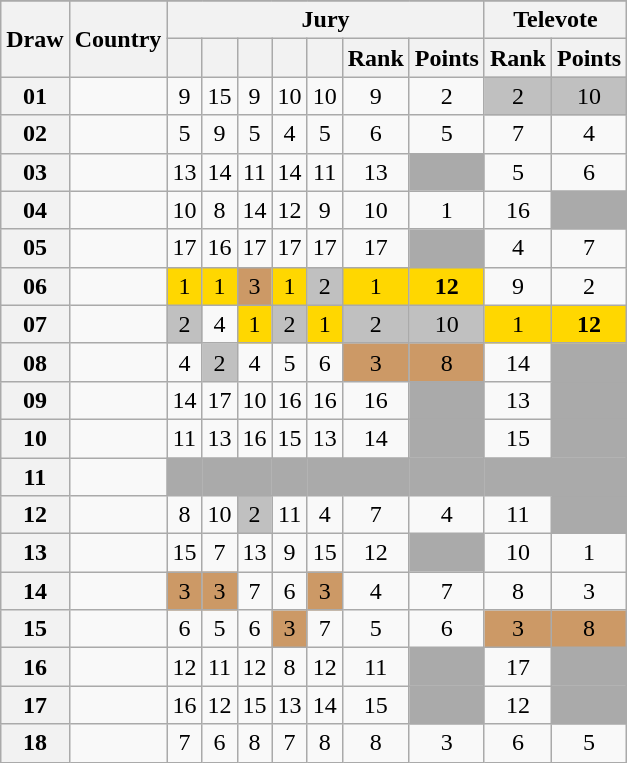<table class="sortable wikitable collapsible plainrowheaders" style="text-align:center;">
<tr>
</tr>
<tr>
<th scope="col" rowspan="2">Draw</th>
<th scope="col" rowspan="2">Country</th>
<th scope="col" colspan="7">Jury</th>
<th scope="col" colspan="2">Televote</th>
</tr>
<tr>
<th scope="col"><small></small></th>
<th scope="col"><small></small></th>
<th scope="col"><small></small></th>
<th scope="col"><small></small></th>
<th scope="col"><small></small></th>
<th scope="col">Rank</th>
<th scope="col">Points</th>
<th scope="col">Rank</th>
<th scope="col">Points</th>
</tr>
<tr>
<th scope="row" style="text-align:center;">01</th>
<td style="text-align:left;"></td>
<td>9</td>
<td>15</td>
<td>9</td>
<td>10</td>
<td>10</td>
<td>9</td>
<td>2</td>
<td style="background:silver;">2</td>
<td style="background:silver;">10</td>
</tr>
<tr>
<th scope="row" style="text-align:center;">02</th>
<td style="text-align:left;"></td>
<td>5</td>
<td>9</td>
<td>5</td>
<td>4</td>
<td>5</td>
<td>6</td>
<td>5</td>
<td>7</td>
<td>4</td>
</tr>
<tr>
<th scope="row" style="text-align:center;">03</th>
<td style="text-align:left;"></td>
<td>13</td>
<td>14</td>
<td>11</td>
<td>14</td>
<td>11</td>
<td>13</td>
<td style="background:#AAAAAA;"></td>
<td>5</td>
<td>6</td>
</tr>
<tr>
<th scope="row" style="text-align:center;">04</th>
<td style="text-align:left;"></td>
<td>10</td>
<td>8</td>
<td>14</td>
<td>12</td>
<td>9</td>
<td>10</td>
<td>1</td>
<td>16</td>
<td style="background:#AAAAAA;"></td>
</tr>
<tr>
<th scope="row" style="text-align:center;">05</th>
<td style="text-align:left;"></td>
<td>17</td>
<td>16</td>
<td>17</td>
<td>17</td>
<td>17</td>
<td>17</td>
<td style="background:#AAAAAA;"></td>
<td>4</td>
<td>7</td>
</tr>
<tr>
<th scope="row" style="text-align:center;">06</th>
<td style="text-align:left;"></td>
<td style="background:gold;">1</td>
<td style="background:gold;">1</td>
<td style="background:#CC9966;">3</td>
<td style="background:gold;">1</td>
<td style="background:silver;">2</td>
<td style="background:gold;">1</td>
<td style="background:gold;"><strong>12</strong></td>
<td>9</td>
<td>2</td>
</tr>
<tr>
<th scope="row" style="text-align:center;">07</th>
<td style="text-align:left;"></td>
<td style="background:silver;">2</td>
<td>4</td>
<td style="background:gold;">1</td>
<td style="background:silver;">2</td>
<td style="background:gold;">1</td>
<td style="background:silver;">2</td>
<td style="background:silver;">10</td>
<td style="background:gold;">1</td>
<td style="background:gold;"><strong>12</strong></td>
</tr>
<tr>
<th scope="row" style="text-align:center;">08</th>
<td style="text-align:left;"></td>
<td>4</td>
<td style="background:silver;">2</td>
<td>4</td>
<td>5</td>
<td>6</td>
<td style="background:#CC9966;">3</td>
<td style="background:#CC9966;">8</td>
<td>14</td>
<td style="background:#AAAAAA;"></td>
</tr>
<tr>
<th scope="row" style="text-align:center;">09</th>
<td style="text-align:left;"></td>
<td>14</td>
<td>17</td>
<td>10</td>
<td>16</td>
<td>16</td>
<td>16</td>
<td style="background:#AAAAAA;"></td>
<td>13</td>
<td style="background:#AAAAAA;"></td>
</tr>
<tr>
<th scope="row" style="text-align:center;">10</th>
<td style="text-align:left;"></td>
<td>11</td>
<td>13</td>
<td>16</td>
<td>15</td>
<td>13</td>
<td>14</td>
<td style="background:#AAAAAA;"></td>
<td>15</td>
<td style="background:#AAAAAA;"></td>
</tr>
<tr class="sortbottom">
<th scope="row" style="text-align:center;">11</th>
<td style="text-align:left;"></td>
<td style="background:#AAAAAA;"></td>
<td style="background:#AAAAAA;"></td>
<td style="background:#AAAAAA;"></td>
<td style="background:#AAAAAA;"></td>
<td style="background:#AAAAAA;"></td>
<td style="background:#AAAAAA;"></td>
<td style="background:#AAAAAA;"></td>
<td style="background:#AAAAAA;"></td>
<td style="background:#AAAAAA;"></td>
</tr>
<tr>
<th scope="row" style="text-align:center;">12</th>
<td style="text-align:left;"></td>
<td>8</td>
<td>10</td>
<td style="background:silver;">2</td>
<td>11</td>
<td>4</td>
<td>7</td>
<td>4</td>
<td>11</td>
<td style="background:#AAAAAA;"></td>
</tr>
<tr>
<th scope="row" style="text-align:center;">13</th>
<td style="text-align:left;"></td>
<td>15</td>
<td>7</td>
<td>13</td>
<td>9</td>
<td>15</td>
<td>12</td>
<td style="background:#AAAAAA;"></td>
<td>10</td>
<td>1</td>
</tr>
<tr>
<th scope="row" style="text-align:center;">14</th>
<td style="text-align:left;"></td>
<td style="background:#CC9966;">3</td>
<td style="background:#CC9966;">3</td>
<td>7</td>
<td>6</td>
<td style="background:#CC9966;">3</td>
<td>4</td>
<td>7</td>
<td>8</td>
<td>3</td>
</tr>
<tr>
<th scope="row" style="text-align:center;">15</th>
<td style="text-align:left;"></td>
<td>6</td>
<td>5</td>
<td>6</td>
<td style="background:#CC9966;">3</td>
<td>7</td>
<td>5</td>
<td>6</td>
<td style="background:#CC9966;">3</td>
<td style="background:#CC9966;">8</td>
</tr>
<tr>
<th scope="row" style="text-align:center;">16</th>
<td style="text-align:left;"></td>
<td>12</td>
<td>11</td>
<td>12</td>
<td>8</td>
<td>12</td>
<td>11</td>
<td style="background:#AAAAAA;"></td>
<td>17</td>
<td style="background:#AAAAAA;"></td>
</tr>
<tr>
<th scope="row" style="text-align:center;">17</th>
<td style="text-align:left;"></td>
<td>16</td>
<td>12</td>
<td>15</td>
<td>13</td>
<td>14</td>
<td>15</td>
<td style="background:#AAAAAA;"></td>
<td>12</td>
<td style="background:#AAAAAA;"></td>
</tr>
<tr>
<th scope="row" style="text-align:center;">18</th>
<td style="text-align:left;"></td>
<td>7</td>
<td>6</td>
<td>8</td>
<td>7</td>
<td>8</td>
<td>8</td>
<td>3</td>
<td>6</td>
<td>5</td>
</tr>
</table>
